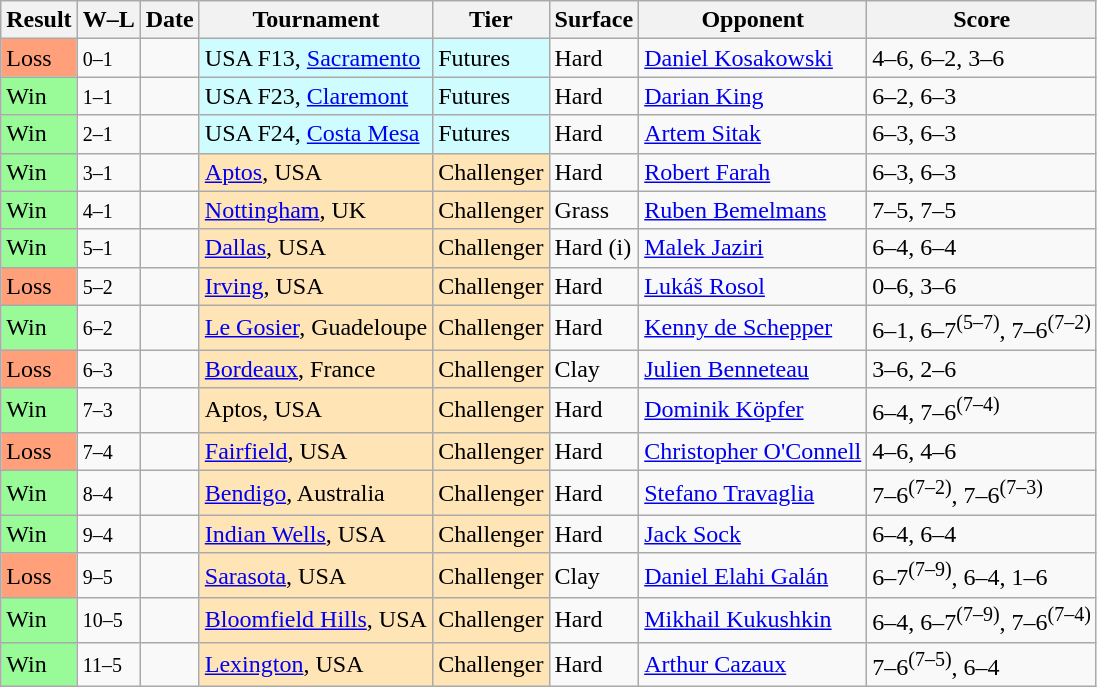<table class="sortable wikitable">
<tr>
<th>Result</th>
<th class="unsortable">W–L</th>
<th>Date</th>
<th>Tournament</th>
<th>Tier</th>
<th>Surface</th>
<th>Opponent</th>
<th class="unsortable">Score</th>
</tr>
<tr>
<td bgcolor=FFA07A>Loss</td>
<td><small>0–1</small></td>
<td></td>
<td style="background:#cffcff;">USA F13, <a href='#'>Sacramento</a></td>
<td style="background:#cffcff;">Futures</td>
<td>Hard</td>
<td> <a href='#'>Daniel Kosakowski</a></td>
<td>4–6, 6–2, 3–6</td>
</tr>
<tr>
<td bgcolor=98FB98>Win</td>
<td><small>1–1</small></td>
<td></td>
<td style="background:#cffcff;">USA F23, <a href='#'>Claremont</a></td>
<td style="background:#cffcff;">Futures</td>
<td>Hard</td>
<td> <a href='#'>Darian King</a></td>
<td>6–2, 6–3</td>
</tr>
<tr>
<td bgcolor=98FB98>Win</td>
<td><small>2–1</small></td>
<td></td>
<td style="background:#cffcff;">USA F24, <a href='#'>Costa Mesa</a></td>
<td style="background:#cffcff;">Futures</td>
<td>Hard</td>
<td> <a href='#'>Artem Sitak</a></td>
<td>6–3, 6–3</td>
</tr>
<tr>
<td bgcolor=98FB98>Win</td>
<td><small>3–1</small></td>
<td><a href='#'></a></td>
<td style="background:moccasin;"><a href='#'>Aptos</a>, USA</td>
<td style="background:moccasin;">Challenger</td>
<td>Hard</td>
<td> <a href='#'>Robert Farah</a></td>
<td>6–3, 6–3</td>
</tr>
<tr>
<td bgcolor=98FB98>Win</td>
<td><small>4–1</small></td>
<td><a href='#'></a></td>
<td style="background:moccasin;"><a href='#'>Nottingham</a>, UK</td>
<td style="background:moccasin;">Challenger</td>
<td>Grass</td>
<td> <a href='#'>Ruben Bemelmans</a></td>
<td>7–5, 7–5</td>
</tr>
<tr>
<td bgcolor=98FB98>Win</td>
<td><small>5–1</small></td>
<td><a href='#'></a></td>
<td style="background:moccasin;"><a href='#'>Dallas</a>, USA</td>
<td style="background:moccasin;">Challenger</td>
<td>Hard (i)</td>
<td> <a href='#'>Malek Jaziri</a></td>
<td>6–4, 6–4</td>
</tr>
<tr>
<td bgcolor=FFA07A>Loss</td>
<td><small>5–2</small></td>
<td><a href='#'></a></td>
<td style="background:moccasin;"><a href='#'>Irving</a>, USA</td>
<td style="background:moccasin;">Challenger</td>
<td>Hard</td>
<td> <a href='#'>Lukáš Rosol</a></td>
<td>0–6, 3–6</td>
</tr>
<tr>
<td bgcolor=98FB98>Win</td>
<td><small>6–2</small></td>
<td><a href='#'></a></td>
<td style="background:moccasin;"><a href='#'>Le Gosier</a>, Guadeloupe</td>
<td style="background:moccasin;">Challenger</td>
<td>Hard</td>
<td> <a href='#'>Kenny de Schepper</a></td>
<td>6–1, 6–7<sup>(5–7)</sup>, 7–6<sup>(7–2)</sup></td>
</tr>
<tr>
<td bgcolor=FFA07A>Loss</td>
<td><small>6–3</small></td>
<td><a href='#'></a></td>
<td style="background:moccasin;"><a href='#'>Bordeaux</a>, France</td>
<td style="background:moccasin;">Challenger</td>
<td>Clay</td>
<td> <a href='#'>Julien Benneteau</a></td>
<td>3–6, 2–6</td>
</tr>
<tr>
<td bgcolor=98FB98>Win</td>
<td><small>7–3</small></td>
<td><a href='#'></a></td>
<td style="background:moccasin;">Aptos, USA</td>
<td style="background:moccasin;">Challenger</td>
<td>Hard</td>
<td> <a href='#'>Dominik Köpfer</a></td>
<td>6–4, 7–6<sup>(7–4)</sup></td>
</tr>
<tr>
<td bgcolor=FFA07A>Loss</td>
<td><small>7–4</small></td>
<td><a href='#'></a></td>
<td style="background:moccasin;"><a href='#'>Fairfield</a>, USA</td>
<td style="background:moccasin;">Challenger</td>
<td>Hard</td>
<td> <a href='#'>Christopher O'Connell</a></td>
<td>4–6, 4–6</td>
</tr>
<tr>
<td bgcolor=98FB98>Win</td>
<td><small>8–4</small></td>
<td><a href='#'></a></td>
<td style="background:moccasin;"><a href='#'>Bendigo</a>, Australia</td>
<td style="background:moccasin;">Challenger</td>
<td>Hard</td>
<td> <a href='#'>Stefano Travaglia</a></td>
<td>7–6<sup>(7–2)</sup>, 7–6<sup>(7–3)</sup></td>
</tr>
<tr>
<td bgcolor=98FB98>Win</td>
<td><small>9–4</small></td>
<td><a href='#'></a></td>
<td style="background:moccasin;"><a href='#'>Indian Wells</a>, USA</td>
<td style="background:moccasin;">Challenger</td>
<td>Hard</td>
<td> <a href='#'>Jack Sock</a></td>
<td>6–4, 6–4</td>
</tr>
<tr>
<td bgcolor=FFA07A>Loss</td>
<td><small>9–5</small></td>
<td><a href='#'></a></td>
<td style="background:moccasin;"><a href='#'>Sarasota</a>, USA</td>
<td style="background:moccasin;">Challenger</td>
<td>Clay</td>
<td> <a href='#'>Daniel Elahi Galán</a></td>
<td>6–7<sup>(7–9)</sup>, 6–4, 1–6</td>
</tr>
<tr>
<td bgcolor=98FB98>Win</td>
<td><small>10–5</small></td>
<td><a href='#'></a></td>
<td style="background:moccasin;"><a href='#'>Bloomfield Hills</a>, USA</td>
<td style="background:moccasin;">Challenger</td>
<td>Hard</td>
<td> <a href='#'>Mikhail Kukushkin</a></td>
<td>6–4, 6–7<sup>(7–9)</sup>, 7–6<sup>(7–4)</sup></td>
</tr>
<tr>
<td bgcolor=98FB98>Win</td>
<td><small>11–5</small></td>
<td><a href='#'></a></td>
<td style="background:moccasin;"><a href='#'>Lexington</a>, USA</td>
<td style="background:moccasin;">Challenger</td>
<td>Hard</td>
<td> <a href='#'>Arthur Cazaux</a></td>
<td>7–6<sup>(7–5)</sup>, 6–4</td>
</tr>
</table>
